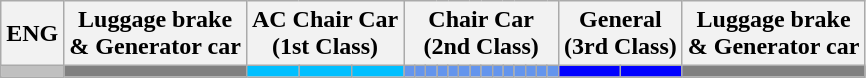<table class="wikitable">
<tr>
<th>ENG</th>
<th>Luggage brake<br>& Generator car</th>
<th colspan="3">AC Chair Car<br>(1st Class)</th>
<th colspan="14">Chair Car<br>(2nd Class)</th>
<th colspan="2">General<br>(3rd Class)</th>
<th>Luggage brake<br>& Generator car</th>
</tr>
<tr>
<th style="background:#C0C0C0;"><big></big></th>
<th style="background:#808080;"><big></big></th>
<th style="background:#00BFFF;"><big></big></th>
<th style="background:#00BFFF;"><big></big></th>
<th style="background:#00BFFF;"><big></big></th>
<th style="background:#6495ED;"><big></big></th>
<th style="background:#6495ED;"><big></big></th>
<th style="background:#6495ED;"><big></big></th>
<th style="background:#6495ED;"><big></big></th>
<th style="background:#6495ED;"><big></big></th>
<th style="background:#6495ED;"><big></big></th>
<th style="background:#6495ED;"><big></big></th>
<th style="background:#6495ED;"><big></big></th>
<th style="background:#6495ED;"><big></big></th>
<th style="background:#6495ED;"><big></big></th>
<th style="background:#6495ED;"><big></big></th>
<th style="background:#6495ED;"><big></big></th>
<th style="background:#6495ED;"><big></big></th>
<th style="background:#6495ED;"><big></big></th>
<th style="background:#0000FF;"><big></big></th>
<th style="background:#0000FF;"><big></big></th>
<th style="background:#808080;"><big></big></th>
</tr>
</table>
